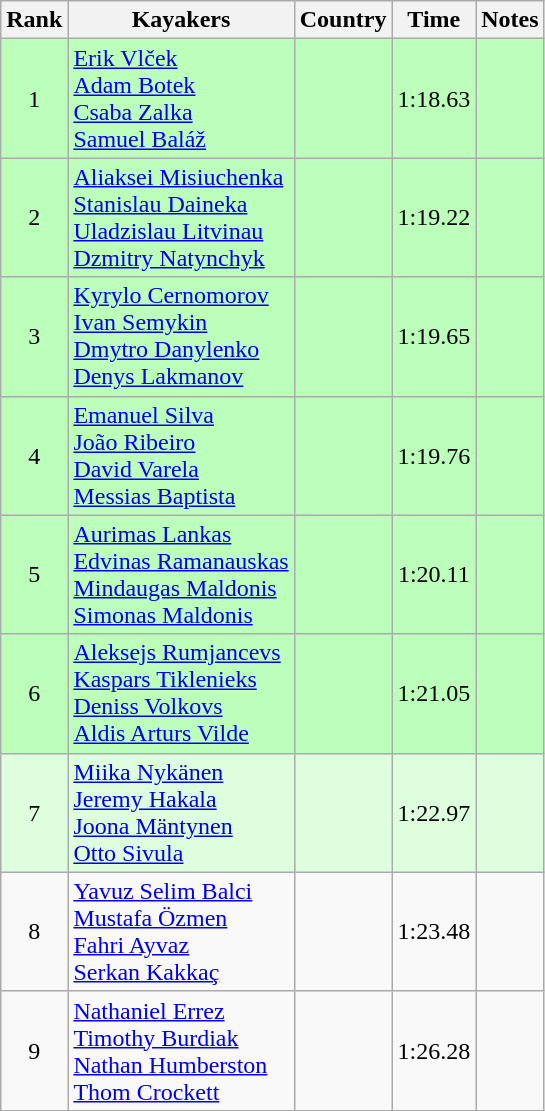<table class="wikitable" style="text-align:center">
<tr>
<th>Rank</th>
<th>Kayakers</th>
<th>Country</th>
<th>Time</th>
<th>Notes</th>
</tr>
<tr bgcolor=bbffbb>
<td>1</td>
<td align="left"><a href='#'>Erik Vlček</a><br><a href='#'>Adam Botek</a><br><a href='#'>Csaba Zalka</a><br><a href='#'>Samuel Baláž</a></td>
<td align="left"></td>
<td>1:18.63</td>
<td></td>
</tr>
<tr bgcolor=bbffbb>
<td>2</td>
<td align="left"><a href='#'>Aliaksei Misiuchenka</a><br><a href='#'>Stanislau Daineka</a><br><a href='#'>Uladzislau Litvinau</a><br><a href='#'>Dzmitry Natynchyk</a></td>
<td align="left"></td>
<td>1:19.22</td>
<td></td>
</tr>
<tr bgcolor=bbffbb>
<td>3</td>
<td align="left"><a href='#'>Kyrylo Cernomorov</a><br><a href='#'>Ivan Semykin</a><br><a href='#'>Dmytro Danylenko</a><br><a href='#'>Denys Lakmanov</a></td>
<td align="left"></td>
<td>1:19.65</td>
<td></td>
</tr>
<tr bgcolor=bbffbb>
<td>4</td>
<td align="left"><a href='#'>Emanuel Silva</a><br><a href='#'>João Ribeiro</a><br><a href='#'>David Varela</a><br><a href='#'>Messias Baptista</a></td>
<td align="left"></td>
<td>1:19.76</td>
<td></td>
</tr>
<tr bgcolor=bbffbb>
<td>5</td>
<td align="left"><a href='#'>Aurimas Lankas</a><br><a href='#'>Edvinas Ramanauskas</a><br><a href='#'>Mindaugas Maldonis</a><br><a href='#'>Simonas Maldonis</a></td>
<td align="left"></td>
<td>1:20.11</td>
<td></td>
</tr>
<tr bgcolor=bbffbb>
<td>6</td>
<td align="left"><a href='#'>Aleksejs Rumjancevs</a><br><a href='#'>Kaspars Tiklenieks</a><br><a href='#'>Deniss Volkovs</a><br><a href='#'>Aldis Arturs Vilde</a></td>
<td align="left"></td>
<td>1:21.05</td>
<td></td>
</tr>
<tr bgcolor=ddffdd>
<td>7</td>
<td align="left"><a href='#'>Miika Nykänen</a><br><a href='#'>Jeremy Hakala</a><br><a href='#'>Joona Mäntynen</a><br><a href='#'>Otto Sivula</a></td>
<td align="left"></td>
<td>1:22.97</td>
<td></td>
</tr>
<tr>
<td>8</td>
<td align="left"><a href='#'>Yavuz Selim Balci</a><br><a href='#'>Mustafa Özmen</a><br><a href='#'>Fahri Ayvaz</a><br><a href='#'>Serkan Kakkaç</a></td>
<td align="left"></td>
<td>1:23.48</td>
<td></td>
</tr>
<tr>
<td>9</td>
<td align="left"><a href='#'>Nathaniel Errez</a><br><a href='#'>Timothy Burdiak</a><br><a href='#'>Nathan Humberston</a><br><a href='#'>Thom Crockett</a></td>
<td align="left"></td>
<td>1:26.28</td>
<td></td>
</tr>
</table>
